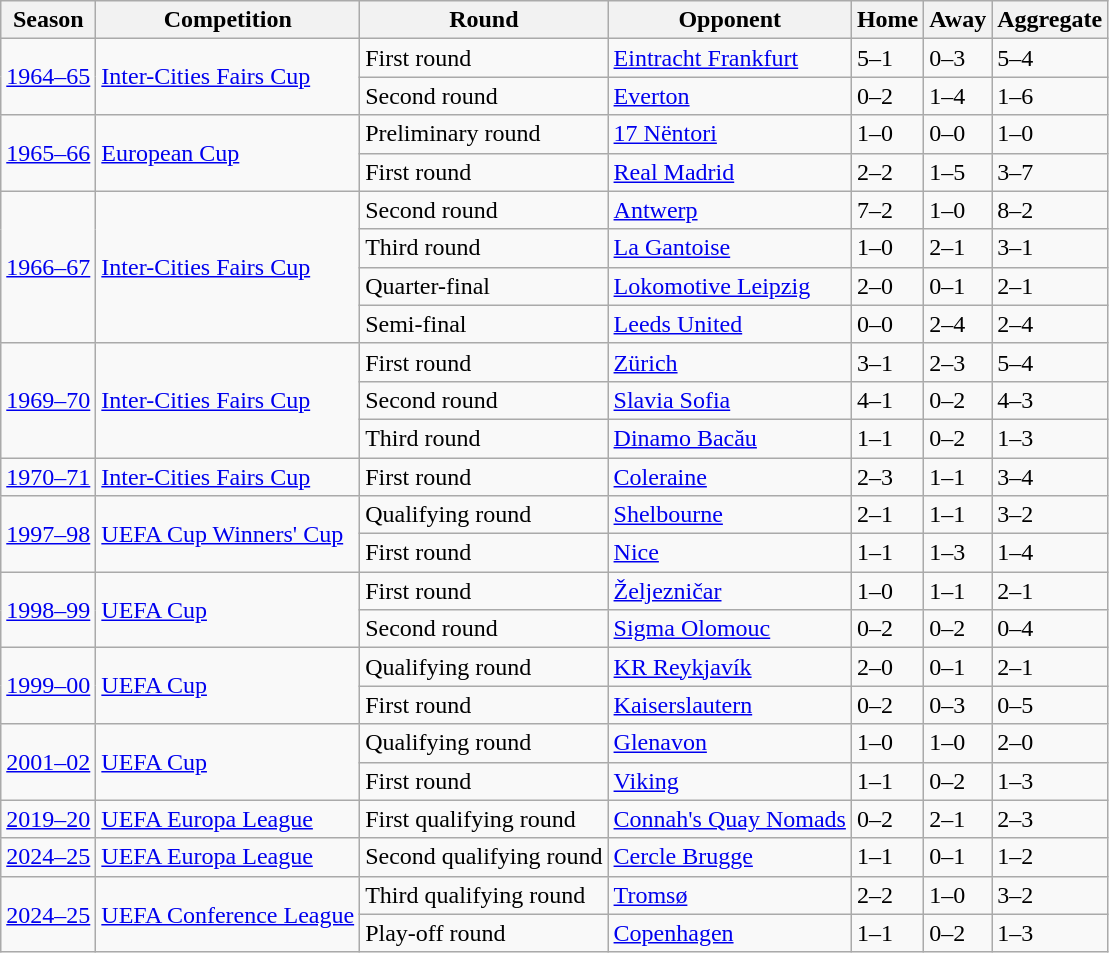<table class="wikitable">
<tr>
<th>Season</th>
<th>Competition</th>
<th>Round</th>
<th>Opponent</th>
<th>Home</th>
<th>Away</th>
<th>Aggregate</th>
</tr>
<tr>
<td rowspan=2><a href='#'>1964–65</a></td>
<td rowspan=2><a href='#'>Inter-Cities Fairs Cup</a></td>
<td>First round</td>
<td> <a href='#'>Eintracht Frankfurt</a></td>
<td align="centr">5–1</td>
<td align="centr">0–3</td>
<td align="centr">5–4</td>
</tr>
<tr>
<td>Second round</td>
<td> <a href='#'>Everton</a></td>
<td align="centr">0–2</td>
<td align="centr">1–4</td>
<td align="centr">1–6</td>
</tr>
<tr>
<td rowspan=2><a href='#'>1965–66</a></td>
<td rowspan=2><a href='#'>European Cup</a></td>
<td>Preliminary round</td>
<td> <a href='#'>17 Nëntori</a></td>
<td align="centr">1–0</td>
<td align="centr">0–0</td>
<td align="centr">1–0</td>
</tr>
<tr>
<td>First round</td>
<td> <a href='#'>Real Madrid</a></td>
<td align="centr">2–2</td>
<td align="centr">1–5</td>
<td align="centr">3–7</td>
</tr>
<tr>
<td rowspan=4><a href='#'>1966–67</a></td>
<td rowspan=4><a href='#'>Inter-Cities Fairs Cup</a></td>
<td>Second round</td>
<td> <a href='#'>Antwerp</a></td>
<td align="centr">7–2</td>
<td align="centr">1–0</td>
<td align="centr">8–2</td>
</tr>
<tr>
<td>Third round</td>
<td> <a href='#'>La Gantoise</a></td>
<td align="centr">1–0</td>
<td align="centr">2–1</td>
<td align="centr">3–1</td>
</tr>
<tr>
<td>Quarter-final</td>
<td> <a href='#'>Lokomotive Leipzig</a></td>
<td align="centr">2–0</td>
<td align="centr">0–1</td>
<td align="centr">2–1</td>
</tr>
<tr>
<td>Semi-final</td>
<td> <a href='#'>Leeds United</a></td>
<td align="centr">0–0</td>
<td align="centr">2–4</td>
<td align="centr">2–4</td>
</tr>
<tr>
<td rowspan=3><a href='#'>1969–70</a></td>
<td rowspan=3><a href='#'>Inter-Cities Fairs Cup</a></td>
<td>First round</td>
<td> <a href='#'>Zürich</a></td>
<td align="centr">3–1</td>
<td align="centr">2–3</td>
<td align="centr">5–4</td>
</tr>
<tr>
<td>Second round</td>
<td> <a href='#'>Slavia Sofia</a></td>
<td align="centr">4–1</td>
<td align="centr">0–2</td>
<td align="centr">4–3</td>
</tr>
<tr>
<td>Third round</td>
<td> <a href='#'>Dinamo Bacău</a></td>
<td align="centr">1–1</td>
<td align="centr">0–2</td>
<td align="centr">1–3</td>
</tr>
<tr>
<td><a href='#'>1970–71</a></td>
<td><a href='#'>Inter-Cities Fairs Cup</a></td>
<td>First round</td>
<td> <a href='#'>Coleraine</a></td>
<td align="centr">2–3</td>
<td align="centr">1–1</td>
<td align="centr">3–4</td>
</tr>
<tr>
<td rowspan=2><a href='#'>1997–98</a></td>
<td rowspan=2><a href='#'>UEFA Cup Winners' Cup</a></td>
<td>Qualifying round</td>
<td> <a href='#'>Shelbourne</a></td>
<td align="centr">2–1</td>
<td align="centr">1–1</td>
<td align="centr">3–2</td>
</tr>
<tr>
<td>First round</td>
<td> <a href='#'>Nice</a></td>
<td align="centr">1–1</td>
<td align="centr">1–3</td>
<td align="centr">1–4</td>
</tr>
<tr>
<td rowspan=2><a href='#'>1998–99</a></td>
<td rowspan=2><a href='#'>UEFA Cup</a></td>
<td>First round</td>
<td> <a href='#'>Željezničar</a></td>
<td align="centr">1–0</td>
<td align="centr">1–1</td>
<td align="centr">2–1</td>
</tr>
<tr>
<td>Second round</td>
<td> <a href='#'>Sigma Olomouc</a></td>
<td align="centr">0–2</td>
<td align="centr">0–2</td>
<td align="centr">0–4</td>
</tr>
<tr>
<td rowspan=2><a href='#'>1999–00</a></td>
<td rowspan=2><a href='#'>UEFA Cup</a></td>
<td>Qualifying round</td>
<td> <a href='#'>KR Reykjavík</a></td>
<td align="centr">2–0</td>
<td align="centr">0–1</td>
<td align="centr">2–1</td>
</tr>
<tr>
<td>First round</td>
<td> <a href='#'>Kaiserslautern</a></td>
<td align="centr">0–2</td>
<td align="centr">0–3</td>
<td align="centr">0–5</td>
</tr>
<tr>
<td rowspan=2><a href='#'>2001–02</a></td>
<td rowspan=2><a href='#'>UEFA Cup</a></td>
<td>Qualifying round</td>
<td> <a href='#'>Glenavon</a></td>
<td align="centr">1–0</td>
<td align="centr">1–0</td>
<td align="centr">2–0</td>
</tr>
<tr>
<td>First round</td>
<td> <a href='#'>Viking</a></td>
<td align="centr">1–1</td>
<td align="centr">0–2</td>
<td align="centr">1–3</td>
</tr>
<tr>
<td><a href='#'>2019–20</a></td>
<td><a href='#'>UEFA Europa League</a></td>
<td>First qualifying round</td>
<td> <a href='#'>Connah's Quay Nomads</a></td>
<td align="centr">0–2</td>
<td align="centr">2–1</td>
<td align="centr">2–3</td>
</tr>
<tr>
<td><a href='#'>2024–25</a></td>
<td><a href='#'>UEFA Europa League</a></td>
<td>Second qualifying round</td>
<td> <a href='#'>Cercle Brugge</a></td>
<td align="centr">1–1</td>
<td align="centr">0–1</td>
<td align="centr">1–2</td>
</tr>
<tr>
<td rowspan=2><a href='#'>2024–25</a></td>
<td rowspan=2><a href='#'>UEFA Conference League</a></td>
<td>Third qualifying round</td>
<td> <a href='#'>Tromsø</a></td>
<td align="centr">2–2</td>
<td align="centr">1–0</td>
<td align="centr">3–2</td>
</tr>
<tr>
<td>Play-off round</td>
<td> <a href='#'>Copenhagen</a></td>
<td align="centr">1–1</td>
<td align="centr">0–2</td>
<td align="centr">1–3</td>
</tr>
</table>
